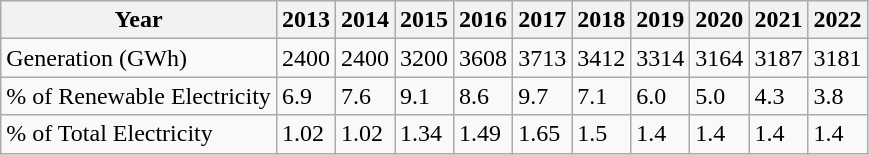<table class="wikitable">
<tr>
<th>Year</th>
<th>2013</th>
<th>2014</th>
<th>2015</th>
<th>2016</th>
<th>2017</th>
<th>2018</th>
<th>2019</th>
<th>2020</th>
<th>2021</th>
<th>2022</th>
</tr>
<tr>
<td>Generation (GWh)</td>
<td>2400</td>
<td>2400</td>
<td>3200</td>
<td>3608</td>
<td>3713</td>
<td>3412</td>
<td>3314</td>
<td>3164</td>
<td>3187</td>
<td>3181</td>
</tr>
<tr>
<td>% of Renewable Electricity</td>
<td>6.9</td>
<td>7.6</td>
<td>9.1</td>
<td>8.6</td>
<td>9.7</td>
<td>7.1</td>
<td>6.0</td>
<td>5.0</td>
<td>4.3</td>
<td>3.8</td>
</tr>
<tr>
<td>% of Total Electricity</td>
<td>1.02</td>
<td>1.02</td>
<td>1.34</td>
<td>1.49</td>
<td>1.65</td>
<td>1.5</td>
<td>1.4</td>
<td>1.4</td>
<td>1.4</td>
<td>1.4</td>
</tr>
</table>
